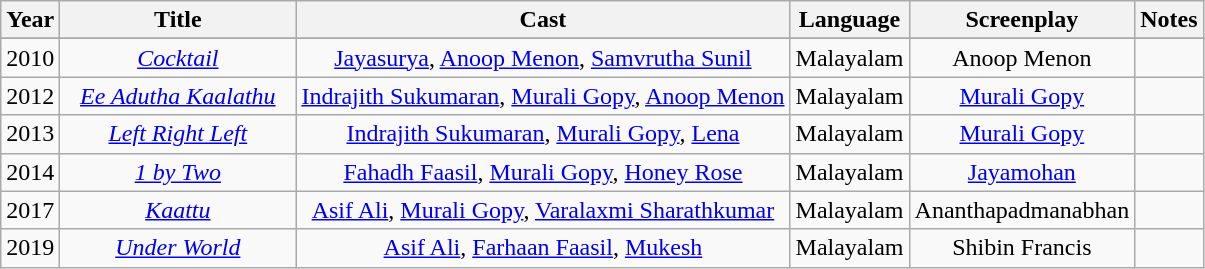<table class="wikitable" style="text-align:center;font-size:100%;">
<tr>
<th>Year</th>
<th width=150>Title</th>
<th>Cast</th>
<th>Language</th>
<th width=100>Screenplay</th>
<th>Notes</th>
</tr>
<tr align="center">
</tr>
<tr>
<td>2010</td>
<td><em><a href='#'>Cocktail</a></em></td>
<td><a href='#'>Jayasurya</a>, <a href='#'>Anoop Menon</a>, <a href='#'>Samvrutha Sunil</a></td>
<td>Malayalam</td>
<td>Anoop Menon</td>
<td></td>
</tr>
<tr>
<td>2012</td>
<td><em><a href='#'>Ee Adutha Kaalathu</a></em></td>
<td><a href='#'>Indrajith Sukumaran</a>, <a href='#'>Murali Gopy</a>, <a href='#'>Anoop Menon</a></td>
<td>Malayalam</td>
<td><a href='#'>Murali Gopy</a></td>
<td></td>
</tr>
<tr>
<td>2013</td>
<td><em><a href='#'>Left Right Left</a></em></td>
<td><a href='#'>Indrajith Sukumaran</a>, <a href='#'>Murali Gopy</a>, <a href='#'>Lena</a></td>
<td>Malayalam</td>
<td><a href='#'>Murali Gopy</a></td>
<td></td>
</tr>
<tr>
<td>2014</td>
<td><em><a href='#'>1 by Two</a></em></td>
<td><a href='#'>Fahadh Faasil</a>, <a href='#'>Murali Gopy</a>, <a href='#'>Honey Rose</a></td>
<td>Malayalam</td>
<td><a href='#'>Jayamohan</a></td>
<td></td>
</tr>
<tr>
<td>2017</td>
<td><em><a href='#'>Kaattu</a></em></td>
<td><a href='#'>Asif Ali</a>, <a href='#'>Murali Gopy</a>, <a href='#'>Varalaxmi Sharathkumar</a></td>
<td>Malayalam</td>
<td>Ananthapadmanabhan</td>
<td></td>
</tr>
<tr>
<td>2019</td>
<td><em><a href='#'>Under World</a></em></td>
<td><a href='#'>Asif Ali</a>, <a href='#'>Farhaan Faasil</a>, <a href='#'>Mukesh</a></td>
<td>Malayalam</td>
<td>Shibin Francis</td>
<td></td>
</tr>
</table>
